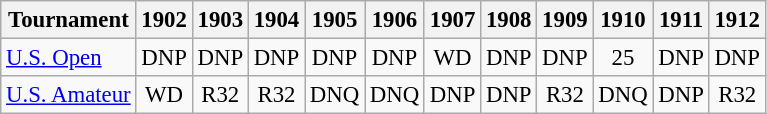<table class="wikitable" style="font-size:95%;">
<tr>
<th>Tournament</th>
<th>1902</th>
<th>1903</th>
<th>1904</th>
<th>1905</th>
<th>1906</th>
<th>1907</th>
<th>1908</th>
<th>1909</th>
<th>1910</th>
<th>1911</th>
<th>1912</th>
</tr>
<tr>
<td><a href='#'>U.S. Open</a></td>
<td align="center">DNP</td>
<td align="center">DNP</td>
<td align="center">DNP</td>
<td align="center">DNP</td>
<td align="center">DNP</td>
<td align="center">WD</td>
<td align="center">DNP</td>
<td align="center">DNP</td>
<td align="center">25</td>
<td align="center">DNP</td>
<td align="center">DNP</td>
</tr>
<tr>
<td><a href='#'>U.S. Amateur</a></td>
<td align="center">WD</td>
<td align="center">R32</td>
<td align="center">R32</td>
<td align="center">DNQ</td>
<td align="center">DNQ</td>
<td align="center">DNP</td>
<td align="center">DNP</td>
<td align="center">R32</td>
<td align="center">DNQ</td>
<td align="center">DNP</td>
<td align="center">R32</td>
</tr>
</table>
